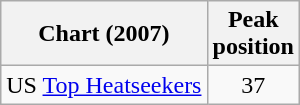<table class=wikitable>
<tr>
<th>Chart (2007)</th>
<th>Peak<br>position</th>
</tr>
<tr>
<td>US <a href='#'>Top Heatseekers</a></td>
<td style="text-align:center;">37</td>
</tr>
</table>
